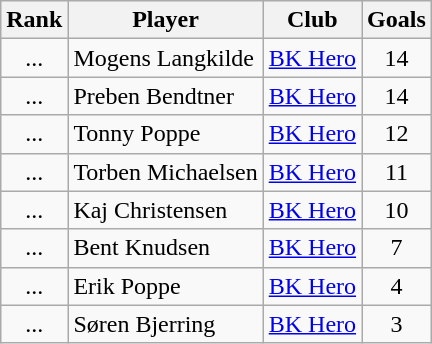<table class="wikitable" style="text-align:center">
<tr>
<th>Rank</th>
<th>Player</th>
<th>Club</th>
<th>Goals</th>
</tr>
<tr>
<td>...</td>
<td align="left"> Mogens Langkilde</td>
<td align="left"><a href='#'>BK Hero</a></td>
<td>14</td>
</tr>
<tr>
<td>...</td>
<td align="left"> Preben Bendtner</td>
<td align="left"><a href='#'>BK Hero</a></td>
<td>14</td>
</tr>
<tr>
<td>...</td>
<td align="left"> Tonny Poppe</td>
<td align="left"><a href='#'>BK Hero</a></td>
<td>12</td>
</tr>
<tr>
<td>...</td>
<td align="left"> Torben Michaelsen</td>
<td align="left"><a href='#'>BK Hero</a></td>
<td>11</td>
</tr>
<tr>
<td>...</td>
<td align="left"> Kaj Christensen</td>
<td align="left"><a href='#'>BK Hero</a></td>
<td>10</td>
</tr>
<tr>
<td>...</td>
<td align="left"> Bent Knudsen</td>
<td align="left"><a href='#'>BK Hero</a></td>
<td>7</td>
</tr>
<tr>
<td>...</td>
<td align="left"> Erik Poppe</td>
<td align="left"><a href='#'>BK Hero</a></td>
<td>4</td>
</tr>
<tr>
<td>...</td>
<td align="left"> Søren Bjerring</td>
<td align="left"><a href='#'>BK Hero</a></td>
<td>3</td>
</tr>
</table>
